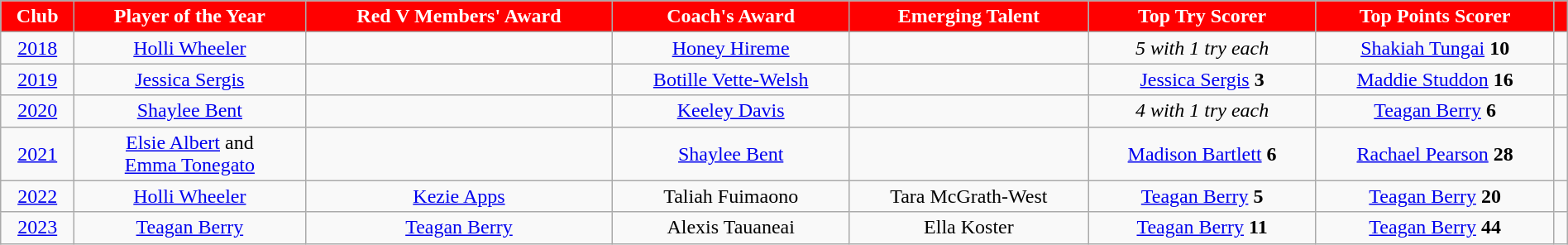<table class="wikitable" style="width:100%; text-align:center">
<tr>
<th style="background:red; color:white">Club</th>
<th style="background:red; color:white">Player of the Year</th>
<th style="background:red; color:white">Red V Members' Award</th>
<th style="background:red; color:white">Coach's Award</th>
<th style="background:red; color:white">Emerging Talent</th>
<th style="background:red; color:white">Top Try Scorer</th>
<th style="background:red; color:white">Top Points Scorer</th>
<th style="background:red; color:white"></th>
</tr>
<tr>
<td><a href='#'>2018</a></td>
<td><a href='#'>Holli Wheeler</a></td>
<td></td>
<td><a href='#'>Honey Hireme</a></td>
<td></td>
<td><em>5 with 1 try each</em></td>
<td><a href='#'>Shakiah Tungai</a> <strong>10</strong></td>
<td></td>
</tr>
<tr>
<td><a href='#'>2019</a></td>
<td><a href='#'>Jessica Sergis</a></td>
<td></td>
<td><a href='#'>Botille Vette-Welsh</a></td>
<td></td>
<td><a href='#'>Jessica Sergis</a> <strong>3</strong></td>
<td><a href='#'>Maddie Studdon</a> <strong>16</strong></td>
<td></td>
</tr>
<tr>
<td><a href='#'>2020</a></td>
<td><a href='#'>Shaylee Bent</a></td>
<td></td>
<td><a href='#'>Keeley Davis</a></td>
<td></td>
<td><em>4 with 1 try each</em></td>
<td><a href='#'>Teagan Berry</a> <strong>6</strong></td>
<td></td>
</tr>
<tr>
<td><a href='#'>2021</a></td>
<td><a href='#'>Elsie Albert</a> and <br> <a href='#'>Emma Tonegato</a></td>
<td></td>
<td><a href='#'>Shaylee Bent</a></td>
<td></td>
<td><a href='#'>Madison Bartlett</a> <strong>6</strong></td>
<td><a href='#'>Rachael Pearson</a> <strong>28</strong></td>
<td></td>
</tr>
<tr>
<td><a href='#'>2022</a></td>
<td><a href='#'>Holli Wheeler</a></td>
<td><a href='#'>Kezie Apps</a></td>
<td>Taliah Fuimaono</td>
<td>Tara McGrath-West</td>
<td><a href='#'>Teagan Berry</a> <strong>5</strong></td>
<td><a href='#'>Teagan Berry</a> <strong>20</strong></td>
<td></td>
</tr>
<tr>
<td><a href='#'>2023</a></td>
<td><a href='#'>Teagan Berry</a></td>
<td><a href='#'>Teagan Berry</a></td>
<td>Alexis Tauaneai</td>
<td>Ella Koster</td>
<td><a href='#'>Teagan Berry</a> <strong>11</strong></td>
<td><a href='#'>Teagan Berry</a> <strong>44</strong></td>
<td></td>
</tr>
</table>
